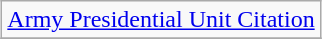<table class="wikitable" style="margin:1em auto; text-align:center;">
<tr>
<td colspan="3"><a href='#'>Army Presidential Unit Citation</a></td>
</tr>
<tr>
</tr>
</table>
